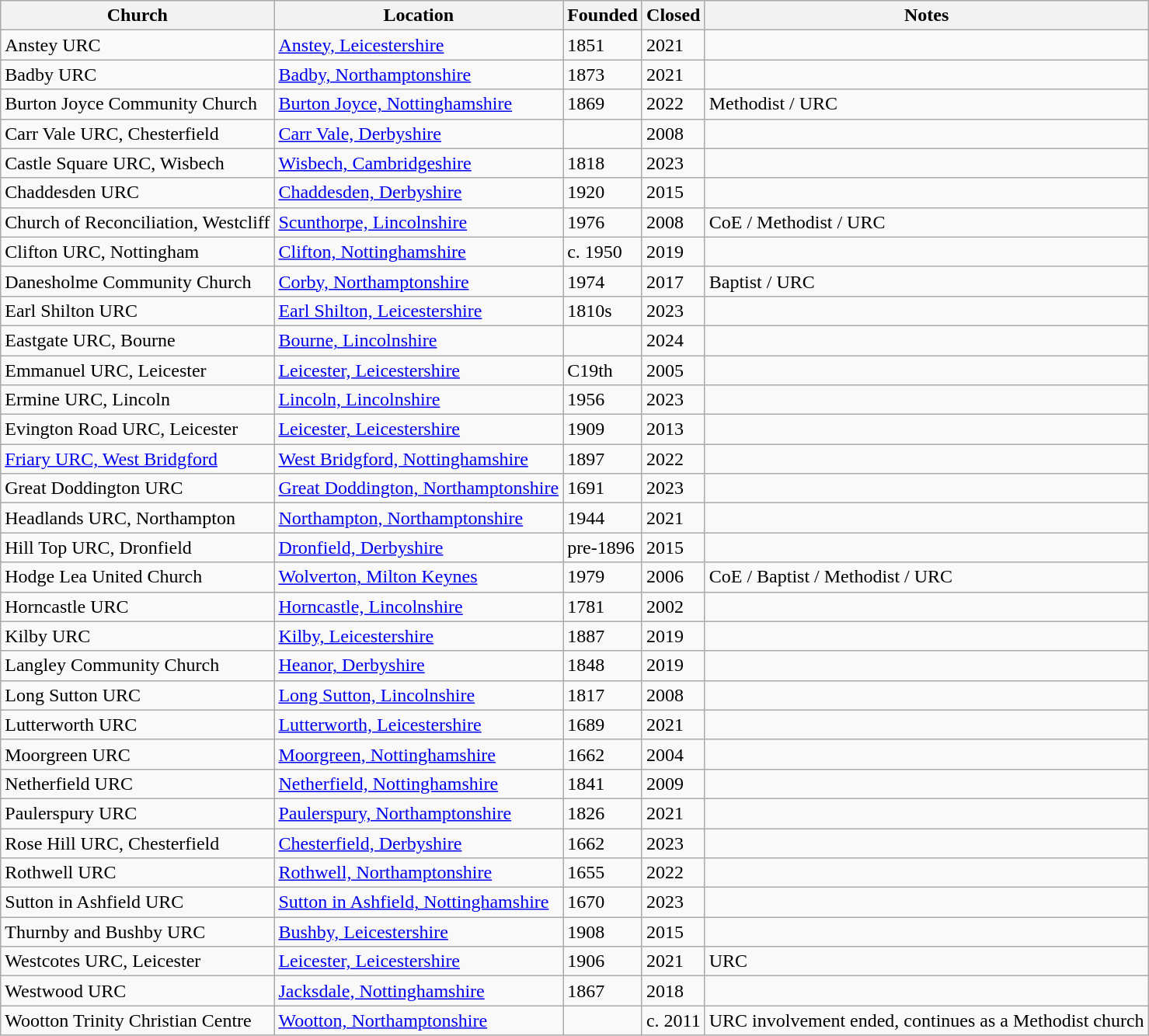<table class="wikitable sortable">
<tr>
<th>Church</th>
<th>Location</th>
<th>Founded</th>
<th>Closed</th>
<th>Notes</th>
</tr>
<tr>
<td>Anstey URC</td>
<td><a href='#'>Anstey, Leicestershire</a></td>
<td>1851</td>
<td>2021</td>
<td></td>
</tr>
<tr>
<td>Badby URC</td>
<td><a href='#'>Badby, Northamptonshire</a></td>
<td>1873</td>
<td>2021</td>
<td></td>
</tr>
<tr>
<td>Burton Joyce Community Church</td>
<td><a href='#'>Burton Joyce, Nottinghamshire</a></td>
<td>1869</td>
<td>2022</td>
<td>Methodist / URC</td>
</tr>
<tr>
<td>Carr Vale URC, Chesterfield</td>
<td><a href='#'>Carr Vale, Derbyshire</a></td>
<td></td>
<td>2008</td>
<td></td>
</tr>
<tr>
<td>Castle Square URC, Wisbech</td>
<td><a href='#'>Wisbech, Cambridgeshire</a></td>
<td>1818</td>
<td>2023</td>
<td></td>
</tr>
<tr>
<td>Chaddesden URC</td>
<td><a href='#'>Chaddesden, Derbyshire</a></td>
<td>1920</td>
<td>2015</td>
<td></td>
</tr>
<tr>
<td>Church of Reconciliation, Westcliff</td>
<td><a href='#'>Scunthorpe, Lincolnshire</a></td>
<td>1976</td>
<td>2008</td>
<td>CoE / Methodist / URC</td>
</tr>
<tr>
<td>Clifton URC, Nottingham</td>
<td><a href='#'>Clifton, Nottinghamshire</a></td>
<td>c. 1950</td>
<td>2019</td>
<td></td>
</tr>
<tr>
<td>Danesholme Community Church</td>
<td><a href='#'>Corby, Northamptonshire</a></td>
<td>1974</td>
<td>2017</td>
<td>Baptist / URC</td>
</tr>
<tr>
<td>Earl Shilton URC</td>
<td><a href='#'>Earl Shilton, Leicestershire</a></td>
<td>1810s</td>
<td>2023</td>
<td></td>
</tr>
<tr>
<td>Eastgate URC, Bourne</td>
<td><a href='#'>Bourne, Lincolnshire</a></td>
<td></td>
<td>2024</td>
<td></td>
</tr>
<tr>
<td>Emmanuel URC, Leicester</td>
<td><a href='#'>Leicester, Leicestershire</a></td>
<td>C19th</td>
<td>2005</td>
<td></td>
</tr>
<tr>
<td>Ermine URC, Lincoln</td>
<td><a href='#'>Lincoln, Lincolnshire</a></td>
<td>1956</td>
<td>2023</td>
<td></td>
</tr>
<tr>
<td>Evington Road URC, Leicester</td>
<td><a href='#'>Leicester, Leicestershire</a></td>
<td>1909</td>
<td>2013</td>
<td></td>
</tr>
<tr>
<td><a href='#'>Friary URC, West Bridgford</a></td>
<td><a href='#'>West Bridgford, Nottinghamshire</a></td>
<td>1897</td>
<td>2022</td>
<td></td>
</tr>
<tr>
<td>Great Doddington URC</td>
<td><a href='#'>Great Doddington, Northamptonshire</a></td>
<td>1691</td>
<td>2023</td>
<td></td>
</tr>
<tr>
<td>Headlands URC, Northampton</td>
<td><a href='#'>Northampton, Northamptonshire</a></td>
<td>1944</td>
<td>2021</td>
<td></td>
</tr>
<tr>
<td>Hill Top URC, Dronfield</td>
<td><a href='#'>Dronfield, Derbyshire</a></td>
<td>pre-1896</td>
<td>2015</td>
<td></td>
</tr>
<tr>
<td>Hodge Lea United Church</td>
<td><a href='#'>Wolverton, Milton Keynes</a></td>
<td>1979</td>
<td>2006</td>
<td>CoE / Baptist / Methodist / URC</td>
</tr>
<tr>
<td>Horncastle URC</td>
<td><a href='#'>Horncastle, Lincolnshire</a></td>
<td>1781</td>
<td>2002</td>
<td></td>
</tr>
<tr>
<td>Kilby URC</td>
<td><a href='#'>Kilby, Leicestershire</a></td>
<td>1887</td>
<td>2019</td>
<td></td>
</tr>
<tr>
<td>Langley Community Church</td>
<td><a href='#'>Heanor, Derbyshire</a></td>
<td>1848</td>
<td>2019</td>
<td></td>
</tr>
<tr>
<td>Long Sutton URC</td>
<td><a href='#'>Long Sutton, Lincolnshire</a></td>
<td>1817</td>
<td>2008</td>
<td></td>
</tr>
<tr>
<td>Lutterworth URC</td>
<td><a href='#'>Lutterworth, Leicestershire</a></td>
<td>1689</td>
<td>2021</td>
<td></td>
</tr>
<tr>
<td>Moorgreen URC</td>
<td><a href='#'>Moorgreen, Nottinghamshire</a></td>
<td>1662</td>
<td>2004</td>
<td></td>
</tr>
<tr>
<td>Netherfield URC</td>
<td><a href='#'>Netherfield, Nottinghamshire</a></td>
<td>1841</td>
<td>2009</td>
<td></td>
</tr>
<tr>
<td>Paulerspury URC</td>
<td><a href='#'>Paulerspury, Northamptonshire</a></td>
<td>1826</td>
<td>2021</td>
<td></td>
</tr>
<tr>
<td>Rose Hill URC, Chesterfield</td>
<td><a href='#'>Chesterfield, Derbyshire</a></td>
<td>1662</td>
<td>2023</td>
<td></td>
</tr>
<tr>
<td>Rothwell URC</td>
<td><a href='#'>Rothwell, Northamptonshire</a></td>
<td>1655</td>
<td>2022</td>
<td></td>
</tr>
<tr>
<td>Sutton in Ashfield URC</td>
<td><a href='#'>Sutton in Ashfield, Nottinghamshire</a></td>
<td>1670</td>
<td>2023</td>
<td></td>
</tr>
<tr>
<td>Thurnby and Bushby URC</td>
<td><a href='#'>Bushby, Leicestershire</a></td>
<td>1908</td>
<td>2015</td>
<td></td>
</tr>
<tr>
<td>Westcotes URC, Leicester</td>
<td><a href='#'>Leicester, Leicestershire</a></td>
<td>1906</td>
<td>2021</td>
<td>URC</td>
</tr>
<tr>
<td>Westwood URC</td>
<td><a href='#'>Jacksdale, Nottinghamshire</a></td>
<td>1867</td>
<td>2018</td>
<td></td>
</tr>
<tr>
<td>Wootton Trinity Christian Centre</td>
<td><a href='#'>Wootton, Northamptonshire</a></td>
<td></td>
<td>c. 2011</td>
<td>URC involvement ended, continues as a Methodist church</td>
</tr>
</table>
